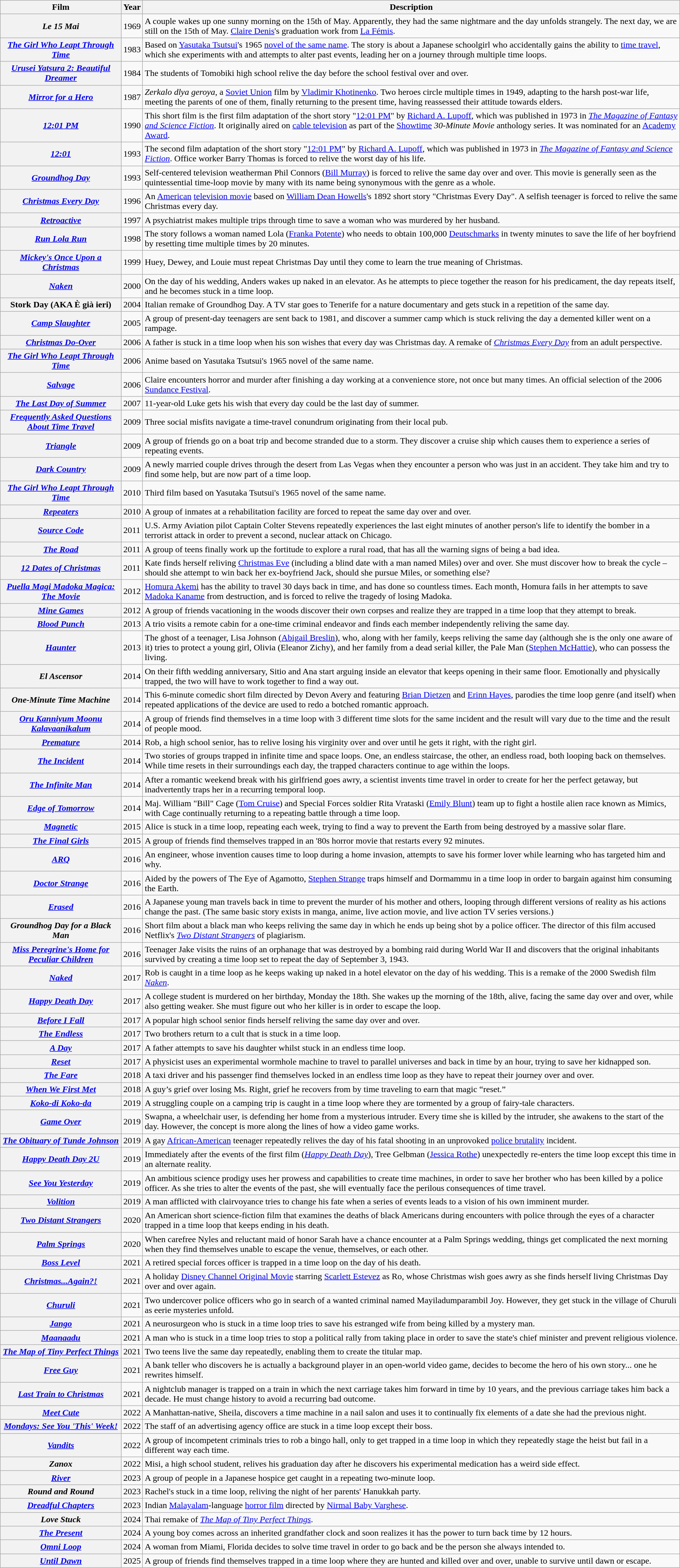<table class="wikitable sortable">
<tr>
<th scope="col">Film</th>
<th scope="col">Year</th>
<th scope="col" class="unsortable" style="white-space:nowrap">Description</th>
</tr>
<tr>
<th scope="row"><em>Le 15 Mai</em></th>
<td>1969</td>
<td>A couple wakes up one sunny morning on the 15th of May. Apparently, they had the same nightmare and the day unfolds strangely. The next day, we are still on the 15th of May. <a href='#'>Claire Denis</a>'s graduation work from <a href='#'>La Fémis</a>.</td>
</tr>
<tr>
<th scope="row"><em><a href='#'>The Girl Who Leapt Through Time</a></em></th>
<td>1983</td>
<td>Based on <a href='#'>Yasutaka Tsutsui</a>'s 1965 <a href='#'>novel of the same name</a>. The story is about a Japanese schoolgirl who accidentally gains the ability to <a href='#'>time travel</a>, which she experiments with and attempts to alter past events, leading her on a journey through multiple time loops.</td>
</tr>
<tr>
<th scope="row"><em><a href='#'>Urusei Yatsura 2: Beautiful Dreamer</a></em></th>
<td>1984</td>
<td>The students of Tomobiki high school relive the day before the school festival over and over.</td>
</tr>
<tr>
<th scope="row"><em><a href='#'>Mirror for a Hero</a></em></th>
<td>1987</td>
<td><em>Zerkalo dlya geroya</em>, a <a href='#'>Soviet Union</a> film by <a href='#'>Vladimir Khotinenko</a>. Two heroes circle multiple times in 1949, adapting to the harsh post-war life, meeting the parents of one of them, finally returning to the present time, having reassessed their attitude towards elders.</td>
</tr>
<tr>
<th scope="row"><em><a href='#'>12:01 PM</a></em></th>
<td>1990</td>
<td>This short film is the first film adaptation of the short story "<a href='#'>12:01 PM</a>" by <a href='#'>Richard A. Lupoff</a>, which was published in 1973 in <em><a href='#'>The Magazine of Fantasy and Science Fiction</a></em>. It originally aired on <a href='#'>cable television</a> as part of the <a href='#'>Showtime</a> <em>30-Minute Movie</em> anthology series. It was nominated for an <a href='#'>Academy Award</a>.</td>
</tr>
<tr>
<th scope="row"><em><a href='#'>12:01</a></em></th>
<td>1993</td>
<td>The second film adaptation of the short story "<a href='#'>12:01 PM</a>" by <a href='#'>Richard A. Lupoff</a>, which was published in 1973 in <em><a href='#'>The Magazine of Fantasy and Science Fiction</a></em>. Office worker Barry Thomas is forced to relive the worst day of his life.</td>
</tr>
<tr>
<th scope="row"><em><a href='#'>Groundhog Day</a></em></th>
<td>1993</td>
<td>Self-centered television weatherman Phil Connors (<a href='#'>Bill Murray</a>) is forced to relive the same day over and over. This movie is generally seen as the quintessential time-loop movie by many with its name being synonymous with the genre as a whole.</td>
</tr>
<tr>
<th scope="row"><em><a href='#'>Christmas Every Day</a></em></th>
<td>1996</td>
<td>An <a href='#'>American</a> <a href='#'>television movie</a> based on <a href='#'>William Dean Howells</a>'s 1892 short story "Christmas Every Day". A selfish teenager is forced to relive the same Christmas every day.</td>
</tr>
<tr>
<th scope="row"><em><a href='#'>Retroactive</a></em></th>
<td>1997</td>
<td>A psychiatrist makes multiple trips through time to save a woman who was murdered by her husband.</td>
</tr>
<tr>
<th scope="row"><em><a href='#'>Run Lola Run</a></em></th>
<td>1998</td>
<td>The story follows a woman named Lola (<a href='#'>Franka Potente</a>) who needs to obtain 100,000 <a href='#'>Deutschmarks</a> in twenty minutes to save the life of her boyfriend by resetting time multiple times by 20 minutes.</td>
</tr>
<tr>
<th scope="row"><em><a href='#'>Mickey's Once Upon a Christmas</a></em></th>
<td>1999</td>
<td>Huey, Dewey, and Louie must repeat Christmas Day until they come to learn the true meaning of Christmas.</td>
</tr>
<tr>
<th scope="row"><em><a href='#'>Naken</a></em></th>
<td>2000</td>
<td>On the day of his wedding, Anders wakes up naked in an elevator. As he attempts to piece together the reason for his predicament, the day repeats itself, and he becomes stuck in a time loop.</td>
</tr>
<tr>
<th>Stork Day (AKA È già ieri)</th>
<td>2004</td>
<td>Italian remake of Groundhog Day. A TV star goes to Tenerife for a nature documentary and gets stuck in a repetition of the same day.</td>
</tr>
<tr>
<th scope="row"><em><a href='#'>Camp Slaughter</a></em></th>
<td>2005</td>
<td>A group of present-day teenagers are sent back to 1981, and discover a summer camp which is stuck reliving the day a demented killer went on a rampage.</td>
</tr>
<tr>
<th scope="row"><em><a href='#'>Christmas Do-Over</a></em></th>
<td>2006</td>
<td>A father is stuck in a time loop when his son wishes that every day was Christmas day. A remake of <em><a href='#'>Christmas Every Day</a></em> from an adult perspective.</td>
</tr>
<tr>
<th scope="row"><em><a href='#'>The Girl Who Leapt Through Time</a></em></th>
<td>2006</td>
<td>Anime based on Yasutaka Tsutsui's 1965 novel of the same name.</td>
</tr>
<tr>
<th scope="row"><em><a href='#'>Salvage</a></em></th>
<td>2006</td>
<td>Claire encounters horror and murder after finishing a day working at a convenience store, not once but many times. An official selection of the 2006 <a href='#'>Sundance Festival</a>.</td>
</tr>
<tr>
<th scope="row"><em><a href='#'>The Last Day of Summer</a></em></th>
<td>2007</td>
<td>11-year-old Luke gets his wish that every day could be the last day of summer.</td>
</tr>
<tr>
<th scope="row"><em><a href='#'>Frequently Asked Questions About Time Travel</a></em></th>
<td>2009</td>
<td>Three social misfits navigate a time-travel conundrum originating from their local pub.</td>
</tr>
<tr>
<th scope="row"><em><a href='#'>Triangle</a></em></th>
<td>2009</td>
<td>A group of friends go on a boat trip and become stranded due to a storm. They discover a cruise ship which causes them to experience a series of repeating events.</td>
</tr>
<tr>
<th scope="row"><em><a href='#'>Dark Country</a></em></th>
<td>2009</td>
<td>A newly married couple drives through the desert from Las Vegas when they encounter a person who was just in an accident. They take him and try to find some help, but are now part of a time loop.</td>
</tr>
<tr>
<th scope="row"><em><a href='#'>The Girl Who Leapt Through Time</a></em></th>
<td>2010</td>
<td>Third film based on Yasutaka Tsutsui's 1965 novel of the same name.</td>
</tr>
<tr>
<th scope="row"><em><a href='#'>Repeaters</a></em></th>
<td>2010</td>
<td>A group of inmates at a rehabilitation facility are forced to repeat the same day over and over.</td>
</tr>
<tr>
<th scope="row"><em><a href='#'>Source Code</a></em></th>
<td>2011</td>
<td>U.S. Army Aviation pilot Captain Colter Stevens repeatedly experiences the last eight minutes of another person's life to identify the bomber in a terrorist attack in order to prevent a second, nuclear attack on Chicago.</td>
</tr>
<tr>
<th scope="row"><em><a href='#'>The Road</a></em></th>
<td>2011</td>
<td>A group of teens finally work up the fortitude to explore a rural road, that has all the warning signs of being a bad idea.</td>
</tr>
<tr>
<th scope="row"><em><a href='#'>12 Dates of Christmas</a></em></th>
<td>2011</td>
<td>Kate finds herself reliving <a href='#'>Christmas Eve</a> (including a blind date with a man named Miles) over and over. She must discover how to break the cycle – should she attempt to win back her ex-boyfriend Jack, should she pursue Miles, or something else?</td>
</tr>
<tr>
<th scope="row"><em><a href='#'>Puella Magi Madoka Magica: The Movie</a></em></th>
<td>2012</td>
<td><a href='#'>Homura Akemi</a> has the ability to travel 30 days back in time, and has done so countless times. Each month, Homura fails in her attempts to save <a href='#'>Madoka Kaname</a> from destruction, and is forced to relive the tragedy of losing Madoka.</td>
</tr>
<tr>
<th scope="row"><em><a href='#'>Mine Games</a></em></th>
<td>2012</td>
<td>A group of friends vacationing in the woods discover their own corpses and realize they are trapped in a time loop that they attempt to break.</td>
</tr>
<tr>
<th scope="row"><em><a href='#'>Blood Punch</a></em></th>
<td>2013</td>
<td>A trio visits a remote cabin for a one-time criminal endeavor and finds each member independently reliving the same day.</td>
</tr>
<tr>
<th scope="row"><em><a href='#'>Haunter</a></em></th>
<td>2013</td>
<td>The ghost of a teenager, Lisa Johnson (<a href='#'>Abigail Breslin</a>), who, along with her family, keeps reliving the same day (although she is the only one aware of it) tries to protect a young girl, Olivia (Eleanor Zichy), and her family from a dead serial killer, the Pale Man (<a href='#'>Stephen McHattie</a>), who can possess the living.</td>
</tr>
<tr>
<th scope="row"><em>El Ascensor</em></th>
<td>2014</td>
<td>On their fifth wedding anniversary, Sitio and Ana start arguing inside an elevator that keeps opening in their same floor. Emotionally and physically trapped, the two will have to work together to find a way out.</td>
</tr>
<tr>
<th scope="row"><em>One-Minute Time Machine</em></th>
<td>2014</td>
<td>This 6-minute comedic short film directed by Devon Avery and featuring <a href='#'>Brian Dietzen</a> and <a href='#'>Erinn Hayes</a>, parodies the time loop genre (and itself) when repeated applications of the device are used to redo a botched romantic approach.</td>
</tr>
<tr>
<th scope="row"><em><a href='#'>Oru Kanniyum Moonu Kalavaanikalum</a></em></th>
<td>2014</td>
<td>A group of friends find themselves in a time loop with 3 different time slots for the same incident and the result will vary due to the time and the result of people mood.</td>
</tr>
<tr>
<th scope="row"><em><a href='#'>Premature</a></em></th>
<td>2014</td>
<td>Rob, a high school senior, has to relive losing his virginity over and over until he gets it right, with the right girl.</td>
</tr>
<tr>
<th scope="row"><em><a href='#'>The Incident</a></em></th>
<td>2014</td>
<td>Two stories of groups trapped in infinite time and space loops. One, an endless staircase, the other, an endless road, both looping back on themselves. While time resets in their surroundings each day, the trapped characters continue to age within the loops.</td>
</tr>
<tr>
<th scope="row"><em><a href='#'>The Infinite Man</a></em></th>
<td>2014</td>
<td>After a romantic weekend break with his girlfriend goes awry, a scientist invents time travel in order to create for her the perfect getaway, but inadvertently traps her in a recurring temporal loop.</td>
</tr>
<tr>
<th scope="row"><em><a href='#'>Edge of Tomorrow</a></em></th>
<td>2014</td>
<td>Maj. William "Bill" Cage (<a href='#'>Tom Cruise</a>) and Special Forces soldier Rita Vrataski (<a href='#'>Emily Blunt</a>) team up to fight a hostile alien race known as Mimics, with Cage continually returning to a repeating battle through a time loop.</td>
</tr>
<tr>
<th scope="row"><em><a href='#'>Magnetic</a></em></th>
<td>2015</td>
<td>Alice is stuck in a time loop, repeating each week, trying to find a way to prevent the Earth from being destroyed by a massive solar flare.</td>
</tr>
<tr>
<th scope="row"><em><a href='#'>The Final Girls</a> </em></th>
<td>2015</td>
<td>A group of friends find themselves trapped in an '80s horror movie that restarts every 92 minutes.</td>
</tr>
<tr>
<th scope="row"><em><a href='#'>ARQ</a></em></th>
<td>2016</td>
<td>An engineer, whose invention causes time to loop during a home invasion, attempts to save his former lover while learning who has targeted him and why.</td>
</tr>
<tr>
<th scope="row"><em><a href='#'>Doctor Strange</a></em></th>
<td>2016</td>
<td>Aided by the powers of The Eye of Agamotto, <a href='#'>Stephen Strange</a> traps himself and Dormammu in a time loop in order to bargain against him consuming the Earth.</td>
</tr>
<tr>
<th scope="row"><em><a href='#'>Erased</a></em></th>
<td>2016</td>
<td>A Japanese young man travels back in time to prevent the murder of his mother and others, looping through different versions of reality as his actions change the past. (The same basic story exists in manga, anime, live action movie, and live action TV series versions.)</td>
</tr>
<tr>
<th scope="row"><em>Groundhog Day for a Black Man</em></th>
<td>2016</td>
<td>Short film about a black man who keeps reliving the same day in which he ends up being shot by a police officer. The director of this film accused Netflix's <em><a href='#'>Two Distant Strangers</a></em> of plagiarism.</td>
</tr>
<tr>
<th scope="row"><em><a href='#'>Miss Peregrine's Home for Peculiar Children</a></em></th>
<td>2016</td>
<td>Teenager Jake visits the ruins of an orphanage that was destroyed by a bombing raid during World War II and discovers that the original inhabitants survived by creating a time loop set to repeat the day of September 3, 1943.</td>
</tr>
<tr>
<th scope="row"><em><a href='#'>Naked</a></em></th>
<td>2017</td>
<td>Rob is caught in a time loop as he keeps waking up naked in a hotel elevator on the day of his wedding. This is a remake of the 2000 Swedish film <em><a href='#'>Naken</a></em>.</td>
</tr>
<tr>
<th scope="row"><em><a href='#'>Happy Death Day</a></em></th>
<td>2017</td>
<td>A college student is murdered on her birthday, Monday the 18th. She wakes up the morning of the 18th, alive, facing the same day over and over, while also getting weaker. She must figure out who her killer is in order to escape the loop.</td>
</tr>
<tr>
<th scope="row"><em><a href='#'>Before I Fall</a></em></th>
<td>2017</td>
<td>A popular high school senior finds herself reliving the same day over and over.</td>
</tr>
<tr>
<th scope="row"><em><a href='#'>The Endless</a></em></th>
<td>2017</td>
<td>Two brothers return to a cult that is stuck in a time loop.</td>
</tr>
<tr>
<th scope="row"><em><a href='#'>A Day</a></em></th>
<td>2017</td>
<td>A father attempts to save his daughter whilst stuck in an endless time loop.</td>
</tr>
<tr>
<th scope="row"><em><a href='#'>Reset</a></em></th>
<td>2017</td>
<td>A physicist uses an experimental wormhole machine to travel to parallel universes and back in time by an hour, trying to save her kidnapped son.</td>
</tr>
<tr>
<th scope="row"><em><a href='#'>The Fare</a></em></th>
<td>2018</td>
<td>A taxi driver and his passenger find themselves locked in an endless time loop as they have to repeat their journey over and over.</td>
</tr>
<tr>
<th scope="row"><em><a href='#'>When We First Met</a></em></th>
<td>2018</td>
<td>A guy’s grief over losing Ms. Right, grief he recovers from by time traveling to earn that magic “reset.”</td>
</tr>
<tr>
<th scope="row"><em><a href='#'>Koko-di Koko-da</a></em></th>
<td>2019</td>
<td>A struggling couple on a camping trip is caught in a time loop where they are tormented by a group of fairy-tale characters.</td>
</tr>
<tr>
<th scope="row"><em><a href='#'>Game Over</a></em></th>
<td>2019</td>
<td>Swapna, a wheelchair user, is defending her home from a mysterious intruder. Every time she is killed by the intruder, she awakens to the start of the day. However, the concept is more along the lines of how a video game works.</td>
</tr>
<tr>
<th scope="row"><em><a href='#'>The Obituary of Tunde Johnson</a></em></th>
<td>2019</td>
<td>A gay <a href='#'>African-American</a> teenager repeatedly relives the day of his fatal shooting in an unprovoked <a href='#'>police brutality</a> incident.</td>
</tr>
<tr>
<th scope="row"><em><a href='#'>Happy Death Day 2U</a></em></th>
<td>2019</td>
<td>Immediately after the events of the first film (<em><a href='#'>Happy Death Day</a></em>), Tree Gelbman (<a href='#'>Jessica Rothe</a>) unexpectedly re-enters the time loop except this time in an alternate reality.</td>
</tr>
<tr>
<th scope="row"><em><a href='#'>See You Yesterday</a></em></th>
<td>2019</td>
<td>An ambitious science prodigy uses her prowess and capabilities to create time machines, in order to save her brother who has been killed by a police officer. As she tries to alter the events of the past, she will eventually face the perilous consequences of time travel.</td>
</tr>
<tr>
<th scope="row"><em><a href='#'>Volition</a></em></th>
<td>2019</td>
<td>A man afflicted with clairvoyance tries to change his fate when a series of events leads to a vision of his own imminent murder.</td>
</tr>
<tr>
<th scope="row"><em><a href='#'>Two Distant Strangers</a></em></th>
<td>2020</td>
<td>An American short science-fiction film that examines the deaths of black Americans during encounters with police through the eyes of a character trapped in a time loop that keeps ending in his death.</td>
</tr>
<tr>
<th scope="row"><em><a href='#'>Palm Springs</a></em></th>
<td>2020</td>
<td>When carefree Nyles and reluctant maid of honor Sarah have a chance encounter at a Palm Springs wedding, things get complicated the next morning when they find themselves unable to escape the venue, themselves, or each other.</td>
</tr>
<tr>
<th scope="row"><em><a href='#'>Boss Level</a></em></th>
<td>2021</td>
<td>A retired special forces officer is trapped in a time loop on the day of his death.</td>
</tr>
<tr>
<th scope="row"><em><a href='#'>Christmas...Again?!</a></em></th>
<td>2021</td>
<td>A holiday <a href='#'>Disney Channel Original Movie</a> starring <a href='#'>Scarlett Estevez</a> as Ro, whose Christmas wish goes awry as she finds herself living Christmas Day over and over again.</td>
</tr>
<tr>
<th><em><a href='#'>Churuli</a></em></th>
<td>2021</td>
<td>Two undercover police officers who go in search of a wanted criminal named Mayiladumparambil Joy. However, they get stuck in the village of Churuli as eerie mysteries unfold.</td>
</tr>
<tr>
<th scope="row"><em><a href='#'>Jango</a></em></th>
<td>2021</td>
<td>A neurosurgeon who is stuck in a time loop tries to save his estranged wife from being killed by a mystery man.</td>
</tr>
<tr>
<th scope="row"><em><a href='#'>Maanaadu</a></em></th>
<td>2021</td>
<td>A man who is stuck in a time loop tries to stop a political rally from taking place in order to save the state's chief minister and prevent religious violence.</td>
</tr>
<tr>
<th scope="row"><em><a href='#'>The Map of Tiny Perfect Things</a></em></th>
<td>2021</td>
<td>Two teens live the same day repeatedly, enabling them to create the titular map.</td>
</tr>
<tr>
<th scope="row"><em><a href='#'>Free Guy</a></em></th>
<td>2021</td>
<td>A bank teller who discovers he is actually a background player in an open-world video game, decides to become the hero of his own story... one he rewrites himself.</td>
</tr>
<tr>
<th scope="row"><em><a href='#'>Last Train to Christmas</a></em></th>
<td>2021</td>
<td>A nightclub manager is trapped on a train in which the next carriage takes him forward in time by 10 years, and the previous carriage takes him back a decade. He must change history to avoid a recurring bad outcome.</td>
</tr>
<tr>
<th scope="row"><em> <a href='#'>Meet Cute</a></em></th>
<td>2022</td>
<td>A Manhattan-native, Sheila, discovers a time machine in a nail salon and uses it to continually fix elements of a date she had the previous night.</td>
</tr>
<tr>
<th scope="row"><em><a href='#'>Mondays: See You 'This' Week!</a></em></th>
<td>2022</td>
<td>The staff of an advertising agency office are stuck in a time loop except their boss.</td>
</tr>
<tr>
<th scope="row"><em><a href='#'>Vandits</a></em></th>
<td>2022</td>
<td>A group of incompetent criminals tries to rob a bingo hall, only to get trapped in a time loop in which they repeatedly stage the heist but fail in a different way each time.</td>
</tr>
<tr>
<th><em>Zanox</em></th>
<td>2022</td>
<td>Misi, a high school student, relives his graduation day after he discovers his experimental medication has a weird side effect.</td>
</tr>
<tr>
<th><em><a href='#'>River</a></em></th>
<td>2023</td>
<td>A group of people in a Japanese hospice get caught in a repeating two-minute loop.</td>
</tr>
<tr>
<th><em>Round and Round</em></th>
<td>2023</td>
<td>Rachel's stuck in a time loop, reliving the night of her parents' Hanukkah party.</td>
</tr>
<tr>
<th><em><a href='#'>Dreadful Chapters</a></em></th>
<td>2023</td>
<td>Indian <a href='#'>Malayalam</a>-language <a href='#'>horror film</a> directed by <a href='#'>Nirmal Baby Varghese</a>.</td>
</tr>
<tr>
<th><em>Love Stuck</em></th>
<td>2024</td>
<td>Thai remake of <em><a href='#'>The Map of Tiny Perfect Things</a></em>.</td>
</tr>
<tr>
<th><em><a href='#'>The Present</a></em></th>
<td>2024</td>
<td>A young boy comes across an inherited grandfather clock and soon realizes it has the power to turn back time by 12 hours.</td>
</tr>
<tr>
<th><em><a href='#'>Omni Loop</a></em></th>
<td>2024</td>
<td>A woman from Miami, Florida decides to solve time travel in order to go back and be the person she always intended to.</td>
</tr>
<tr>
<th><em><a href='#'>Until Dawn</a></em></th>
<td>2025</td>
<td>A group of friends find themselves trapped in a time loop where they are hunted and killed over and over, unable to survive until dawn or escape.</td>
</tr>
</table>
